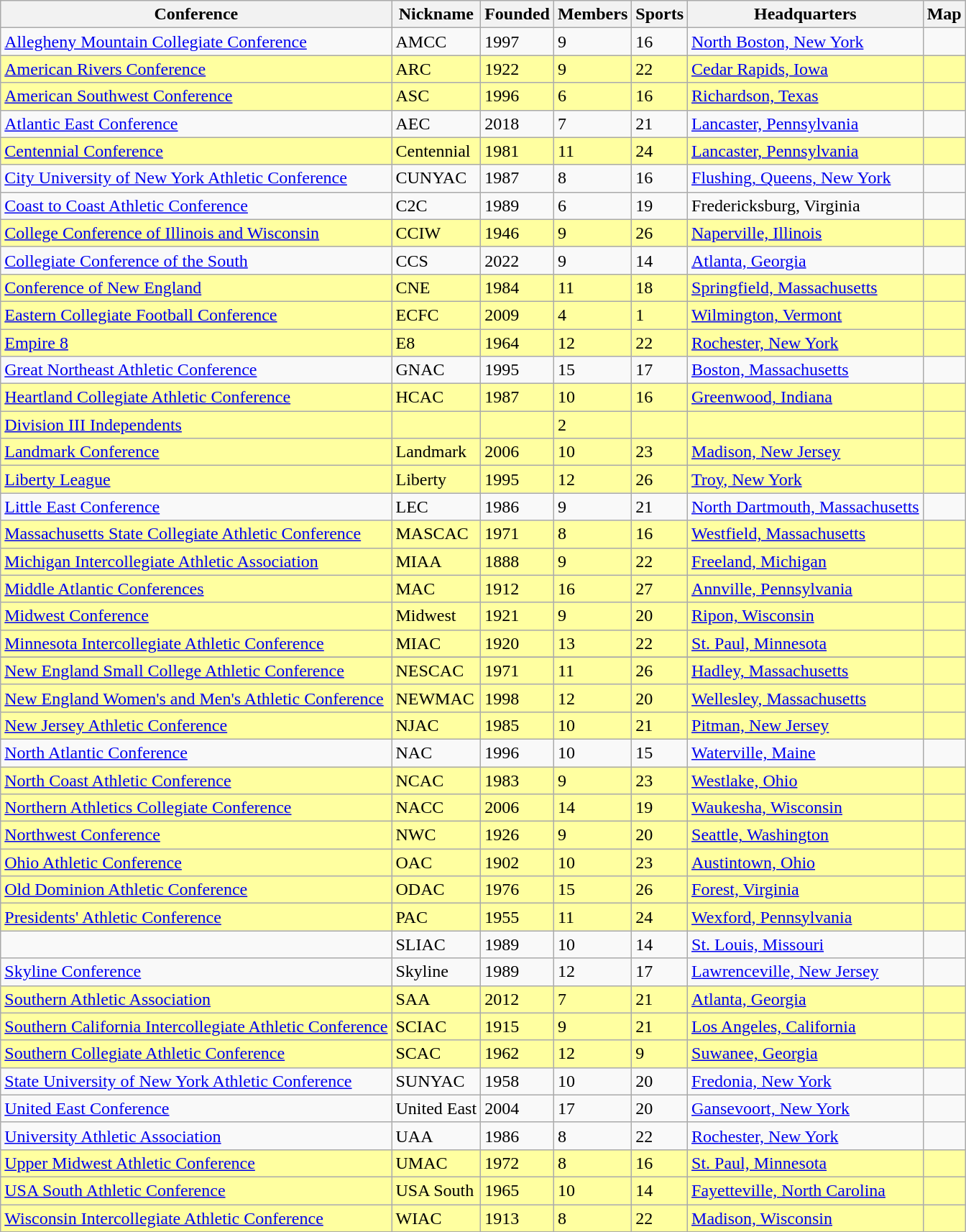<table class="wikitable sortable">
<tr>
<th>Conference</th>
<th>Nickname</th>
<th>Founded</th>
<th>Members</th>
<th>Sports</th>
<th>Headquarters</th>
<th>Map</th>
</tr>
<tr>
<td><a href='#'>Allegheny Mountain Collegiate Conference</a></td>
<td>AMCC</td>
<td>1997</td>
<td>9</td>
<td>16</td>
<td><a href='#'>North Boston, New York</a></td>
<td></td>
</tr>
<tr bgcolor=#ffffa0>
<td><a href='#'>American Rivers Conference</a></td>
<td>ARC</td>
<td>1922</td>
<td>9</td>
<td>22</td>
<td><a href='#'>Cedar Rapids, Iowa</a></td>
<td></td>
</tr>
<tr bgcolor=#ffffa0>
<td><a href='#'>American Southwest Conference</a></td>
<td>ASC</td>
<td>1996</td>
<td>6</td>
<td>16</td>
<td><a href='#'>Richardson, Texas</a></td>
<td></td>
</tr>
<tr>
<td><a href='#'>Atlantic East Conference</a></td>
<td>AEC</td>
<td>2018</td>
<td>7</td>
<td>21</td>
<td><a href='#'>Lancaster, Pennsylvania</a></td>
<td></td>
</tr>
<tr bgcolor=#ffffa0>
<td><a href='#'>Centennial Conference</a></td>
<td>Centennial</td>
<td>1981</td>
<td>11</td>
<td>24</td>
<td><a href='#'>Lancaster, Pennsylvania</a></td>
<td></td>
</tr>
<tr>
<td><a href='#'>City University of New York Athletic Conference</a></td>
<td>CUNYAC</td>
<td>1987</td>
<td>8</td>
<td>16</td>
<td><a href='#'>Flushing, Queens, New York</a></td>
<td></td>
</tr>
<tr>
<td><a href='#'>Coast to Coast Athletic Conference</a></td>
<td>C2C</td>
<td>1989</td>
<td>6</td>
<td>19</td>
<td>Fredericksburg, Virginia</td>
<td></td>
</tr>
<tr bgcolor=#ffffa0>
<td><a href='#'>College Conference of Illinois and Wisconsin</a></td>
<td>CCIW</td>
<td>1946</td>
<td>9</td>
<td>26</td>
<td><a href='#'>Naperville, Illinois</a></td>
<td></td>
</tr>
<tr>
<td><a href='#'>Collegiate Conference of the South</a></td>
<td>CCS</td>
<td>2022</td>
<td>9</td>
<td>14</td>
<td><a href='#'>Atlanta, Georgia</a></td>
<td></td>
</tr>
<tr bgcolor=#ffffa0>
<td><a href='#'>Conference of New England</a></td>
<td>CNE</td>
<td>1984</td>
<td>11</td>
<td>18</td>
<td><a href='#'>Springfield, Massachusetts</a></td>
<td></td>
</tr>
<tr bgcolor=#ffffa0>
<td><a href='#'>Eastern Collegiate Football Conference</a></td>
<td>ECFC</td>
<td>2009</td>
<td>4</td>
<td>1</td>
<td><a href='#'>Wilmington, Vermont</a></td>
<td></td>
</tr>
<tr bgcolor=#ffffa0>
<td><a href='#'>Empire 8</a></td>
<td>E8</td>
<td>1964</td>
<td>12</td>
<td>22</td>
<td><a href='#'>Rochester, New York</a></td>
<td></td>
</tr>
<tr>
<td><a href='#'>Great Northeast Athletic Conference</a></td>
<td>GNAC</td>
<td>1995</td>
<td>15</td>
<td>17</td>
<td><a href='#'>Boston, Massachusetts</a></td>
<td></td>
</tr>
<tr bgcolor=#ffffa0>
<td><a href='#'>Heartland Collegiate Athletic Conference</a></td>
<td>HCAC</td>
<td>1987</td>
<td>10</td>
<td>16</td>
<td><a href='#'>Greenwood, Indiana</a></td>
<td></td>
</tr>
<tr bgcolor=#ffffa0>
<td><a href='#'>Division III Independents</a></td>
<td></td>
<td></td>
<td>2</td>
<td></td>
<td></td>
<td></td>
</tr>
<tr bgcolor=#ffffa0>
<td><a href='#'>Landmark Conference</a></td>
<td>Landmark</td>
<td>2006</td>
<td>10</td>
<td>23</td>
<td><a href='#'>Madison, New Jersey</a></td>
<td></td>
</tr>
<tr bgcolor=#ffffa0>
<td><a href='#'>Liberty League</a></td>
<td>Liberty</td>
<td>1995</td>
<td>12</td>
<td>26</td>
<td><a href='#'>Troy, New York</a></td>
<td></td>
</tr>
<tr>
<td><a href='#'>Little East Conference</a></td>
<td>LEC</td>
<td>1986</td>
<td>9</td>
<td>21</td>
<td><a href='#'>North Dartmouth, Massachusetts</a></td>
<td></td>
</tr>
<tr bgcolor=#ffffa0>
<td><a href='#'>Massachusetts State Collegiate Athletic Conference</a></td>
<td>MASCAC</td>
<td>1971</td>
<td>8</td>
<td>16</td>
<td><a href='#'>Westfield, Massachusetts</a></td>
<td></td>
</tr>
<tr bgcolor=#ffffa0>
<td><a href='#'>Michigan Intercollegiate Athletic Association</a></td>
<td>MIAA</td>
<td>1888</td>
<td>9</td>
<td>22</td>
<td><a href='#'>Freeland, Michigan</a></td>
<td></td>
</tr>
<tr bgcolor=#ffffa0>
<td><a href='#'>Middle Atlantic Conferences</a></td>
<td>MAC</td>
<td>1912</td>
<td>16</td>
<td>27</td>
<td><a href='#'>Annville, Pennsylvania</a></td>
<td></td>
</tr>
<tr bgcolor=#ffffa0>
<td><a href='#'>Midwest Conference</a></td>
<td>Midwest</td>
<td>1921</td>
<td>9</td>
<td>20</td>
<td><a href='#'>Ripon, Wisconsin</a></td>
<td></td>
</tr>
<tr bgcolor=#ffffa0>
<td><a href='#'>Minnesota Intercollegiate Athletic Conference</a></td>
<td>MIAC</td>
<td>1920</td>
<td>13</td>
<td>22</td>
<td><a href='#'>St. Paul, Minnesota</a></td>
<td></td>
</tr>
<tr>
</tr>
<tr bgcolor=#ffffa0>
<td><a href='#'>New England Small College Athletic Conference</a></td>
<td>NESCAC</td>
<td>1971</td>
<td>11</td>
<td>26</td>
<td><a href='#'>Hadley, Massachusetts</a></td>
<td></td>
</tr>
<tr bgcolor=#ffffa0>
<td><a href='#'>New England Women's and Men's Athletic Conference</a></td>
<td>NEWMAC</td>
<td>1998</td>
<td>12</td>
<td>20</td>
<td><a href='#'>Wellesley, Massachusetts</a></td>
<td></td>
</tr>
<tr bgcolor=#ffffa0>
<td><a href='#'>New Jersey Athletic Conference</a></td>
<td>NJAC</td>
<td>1985</td>
<td>10</td>
<td>21</td>
<td><a href='#'>Pitman, New Jersey</a></td>
<td></td>
</tr>
<tr>
<td><a href='#'>North Atlantic Conference</a></td>
<td>NAC</td>
<td>1996</td>
<td>10</td>
<td>15</td>
<td><a href='#'>Waterville, Maine</a></td>
<td></td>
</tr>
<tr bgcolor=#ffffa0>
<td><a href='#'>North Coast Athletic Conference</a></td>
<td>NCAC</td>
<td>1983</td>
<td>9</td>
<td>23</td>
<td><a href='#'>Westlake, Ohio</a></td>
<td></td>
</tr>
<tr bgcolor=#ffffa0>
<td><a href='#'>Northern Athletics Collegiate Conference</a></td>
<td>NACC</td>
<td>2006</td>
<td>14</td>
<td>19</td>
<td><a href='#'>Waukesha, Wisconsin</a></td>
<td></td>
</tr>
<tr bgcolor=#ffffa0>
<td><a href='#'>Northwest Conference</a></td>
<td>NWC</td>
<td>1926</td>
<td>9</td>
<td>20</td>
<td><a href='#'>Seattle, Washington</a></td>
<td></td>
</tr>
<tr bgcolor=#ffffa0>
<td><a href='#'>Ohio Athletic Conference</a></td>
<td>OAC</td>
<td>1902</td>
<td>10</td>
<td>23</td>
<td><a href='#'>Austintown, Ohio</a></td>
<td></td>
</tr>
<tr bgcolor=#ffffa0>
<td><a href='#'>Old Dominion Athletic Conference</a></td>
<td>ODAC</td>
<td>1976</td>
<td>15</td>
<td>26</td>
<td><a href='#'>Forest, Virginia</a></td>
<td></td>
</tr>
<tr bgcolor=#ffffa0>
<td><a href='#'>Presidents' Athletic Conference</a></td>
<td>PAC</td>
<td>1955</td>
<td>11</td>
<td>24</td>
<td><a href='#'>Wexford, Pennsylvania</a></td>
<td></td>
</tr>
<tr>
<td></td>
<td>SLIAC</td>
<td>1989</td>
<td>10</td>
<td>14</td>
<td><a href='#'>St. Louis, Missouri</a></td>
<td></td>
</tr>
<tr>
<td><a href='#'>Skyline Conference</a></td>
<td>Skyline</td>
<td>1989</td>
<td>12</td>
<td>17</td>
<td><a href='#'>Lawrenceville, New Jersey</a></td>
<td></td>
</tr>
<tr bgcolor=#ffffa0>
<td><a href='#'>Southern Athletic Association</a></td>
<td>SAA</td>
<td>2012</td>
<td>7</td>
<td>21</td>
<td><a href='#'>Atlanta, Georgia</a></td>
<td></td>
</tr>
<tr bgcolor=#ffffa0>
<td><a href='#'>Southern California Intercollegiate Athletic Conference</a></td>
<td>SCIAC</td>
<td>1915</td>
<td>9</td>
<td>21</td>
<td><a href='#'>Los Angeles, California</a></td>
<td></td>
</tr>
<tr bgcolor=#ffffa0>
<td><a href='#'>Southern Collegiate Athletic Conference</a></td>
<td>SCAC</td>
<td>1962</td>
<td>12</td>
<td>9</td>
<td><a href='#'>Suwanee, Georgia</a></td>
<td></td>
</tr>
<tr>
<td><a href='#'>State University of New York Athletic Conference</a></td>
<td>SUNYAC</td>
<td>1958</td>
<td>10</td>
<td>20</td>
<td><a href='#'>Fredonia, New York</a></td>
<td></td>
</tr>
<tr>
<td><a href='#'>United East Conference</a></td>
<td>United East</td>
<td>2004</td>
<td>17</td>
<td>20</td>
<td><a href='#'>Gansevoort, New York</a></td>
<td></td>
</tr>
<tr>
<td><a href='#'>University Athletic Association</a></td>
<td>UAA</td>
<td>1986</td>
<td>8</td>
<td>22</td>
<td><a href='#'>Rochester, New York</a></td>
<td></td>
</tr>
<tr bgcolor=#ffffa0>
<td><a href='#'>Upper Midwest Athletic Conference</a></td>
<td>UMAC</td>
<td>1972</td>
<td>8</td>
<td>16</td>
<td><a href='#'>St. Paul, Minnesota</a></td>
<td></td>
</tr>
<tr bgcolor=#ffffa0>
<td><a href='#'>USA South Athletic Conference</a></td>
<td>USA South</td>
<td>1965</td>
<td>10</td>
<td>14</td>
<td><a href='#'>Fayetteville, North Carolina</a></td>
<td></td>
</tr>
<tr bgcolor=#ffffa0>
<td><a href='#'>Wisconsin Intercollegiate Athletic Conference</a></td>
<td>WIAC</td>
<td>1913</td>
<td>8</td>
<td>22</td>
<td><a href='#'>Madison, Wisconsin</a></td>
<td></td>
</tr>
</table>
